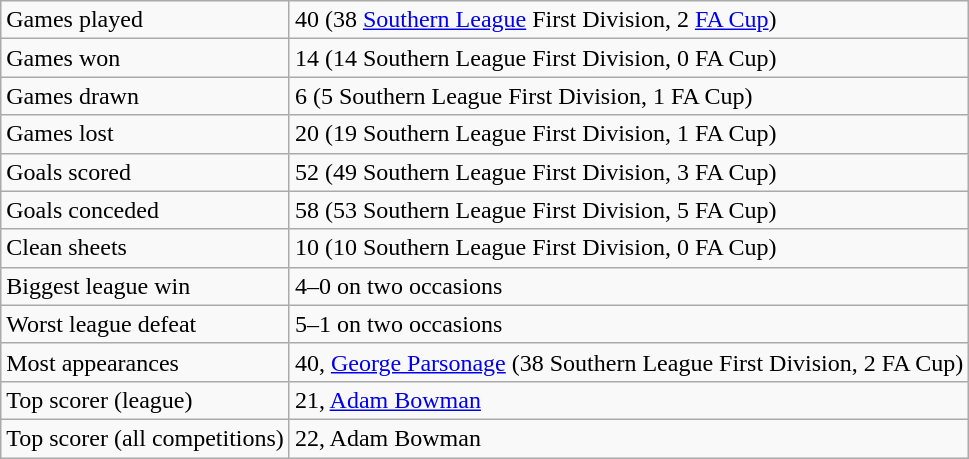<table class="wikitable">
<tr>
<td>Games played</td>
<td>40 (38 <a href='#'>Southern League</a> First Division, 2 <a href='#'>FA Cup</a>)</td>
</tr>
<tr>
<td>Games won</td>
<td>14 (14 Southern League First Division, 0 FA Cup)</td>
</tr>
<tr>
<td>Games drawn</td>
<td>6 (5 Southern League First Division, 1 FA Cup)</td>
</tr>
<tr>
<td>Games lost</td>
<td>20 (19 Southern League First Division, 1 FA Cup)</td>
</tr>
<tr>
<td>Goals scored</td>
<td>52 (49 Southern League First Division, 3 FA Cup)</td>
</tr>
<tr>
<td>Goals conceded</td>
<td>58 (53 Southern League First Division, 5 FA Cup)</td>
</tr>
<tr>
<td>Clean sheets</td>
<td>10 (10 Southern League First Division, 0 FA Cup)</td>
</tr>
<tr>
<td>Biggest league win</td>
<td>4–0 on two occasions</td>
</tr>
<tr>
<td>Worst league defeat</td>
<td>5–1 on two occasions</td>
</tr>
<tr>
<td>Most appearances</td>
<td>40, <a href='#'>George Parsonage</a> (38 Southern League First Division, 2 FA Cup)</td>
</tr>
<tr>
<td>Top scorer (league)</td>
<td>21, <a href='#'>Adam Bowman</a></td>
</tr>
<tr>
<td>Top scorer (all competitions)</td>
<td>22, Adam Bowman</td>
</tr>
</table>
